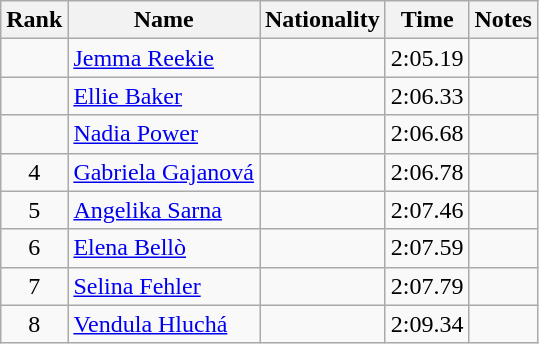<table class="wikitable sortable" style="text-align:center">
<tr>
<th>Rank</th>
<th>Name</th>
<th>Nationality</th>
<th>Time</th>
<th>Notes</th>
</tr>
<tr>
<td></td>
<td align=left><a href='#'>Jemma Reekie</a></td>
<td align=left></td>
<td>2:05.19</td>
<td></td>
</tr>
<tr>
<td></td>
<td align=left><a href='#'>Ellie Baker</a></td>
<td align=left></td>
<td>2:06.33</td>
<td></td>
</tr>
<tr>
<td></td>
<td align=left><a href='#'>Nadia Power</a></td>
<td align=left></td>
<td>2:06.68</td>
<td></td>
</tr>
<tr>
<td>4</td>
<td align=left><a href='#'>Gabriela Gajanová</a></td>
<td align=left></td>
<td>2:06.78</td>
<td></td>
</tr>
<tr>
<td>5</td>
<td align=left><a href='#'>Angelika Sarna</a></td>
<td align=left></td>
<td>2:07.46</td>
<td></td>
</tr>
<tr>
<td>6</td>
<td align=left><a href='#'>Elena Bellò</a></td>
<td align=left></td>
<td>2:07.59</td>
<td></td>
</tr>
<tr>
<td>7</td>
<td align=left><a href='#'>Selina Fehler</a></td>
<td align=left></td>
<td>2:07.79</td>
<td></td>
</tr>
<tr>
<td>8</td>
<td align=left><a href='#'>Vendula Hluchá</a></td>
<td align=left></td>
<td>2:09.34</td>
<td></td>
</tr>
</table>
